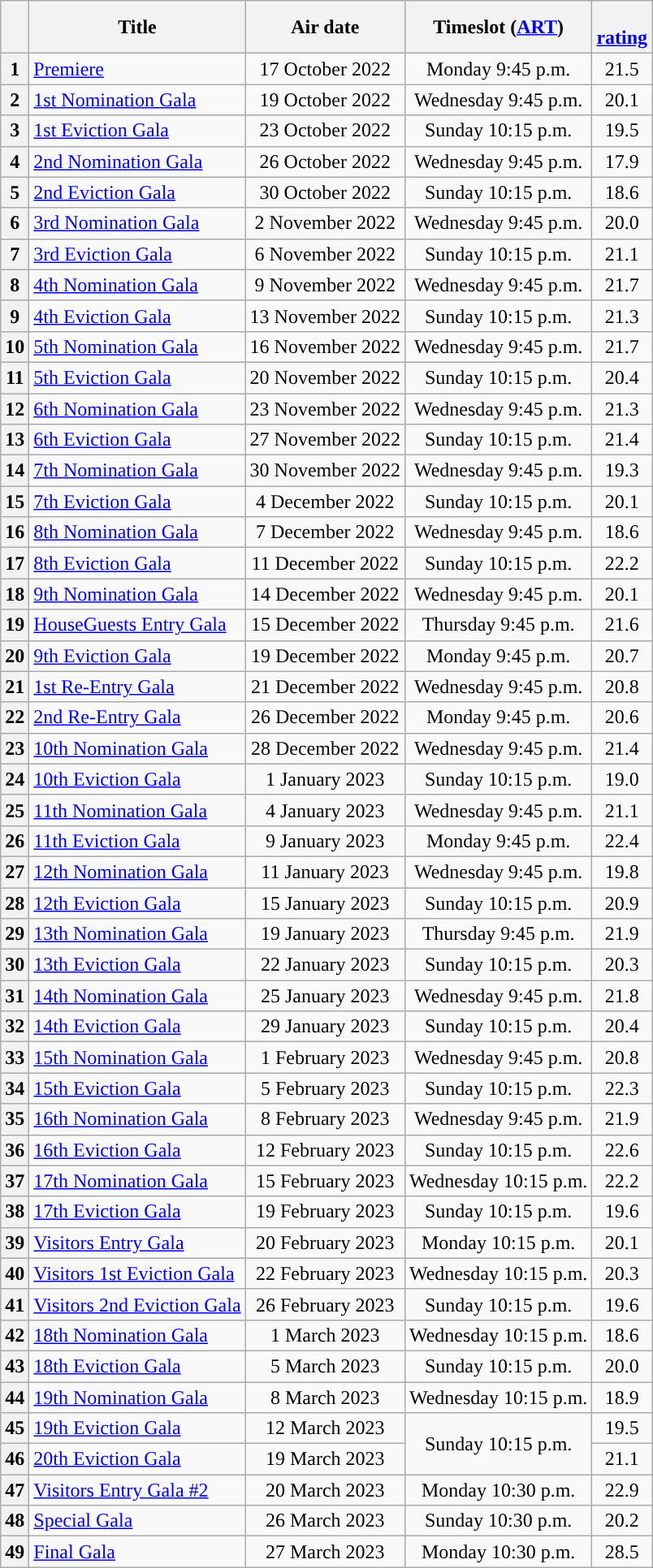<table class="wikitable sortable plainrowheaders" style="text-align:center">
<tr>
<th></th>
<th>Title</th>
<th>Air date</th>
<th>Timeslot (<a href='#'>ART</a>)</th>
<th><br><a href='#'>rating</a></th>
</tr>
<tr>
<th scope="row" style="text-align:center">1</th>
<td style="text-align: left;"><a href='#'>Premiere</a></td>
<td>17 October 2022</td>
<td>Monday 9:45 p.m.</td>
<td>21.5</td>
</tr>
<tr>
<th scope="row" style="text-align:center">2</th>
<td style="text-align: left;"><a href='#'>1st Nomination Gala</a></td>
<td>19 October 2022</td>
<td>Wednesday 9:45 p.m.</td>
<td>20.1</td>
</tr>
<tr>
<th scope="row" style="text-align:center">3</th>
<td style="text-align: left;"><a href='#'>1st Eviction Gala</a></td>
<td>23 October 2022</td>
<td>Sunday 10:15 p.m.</td>
<td>19.5</td>
</tr>
<tr>
<th scope="row" style="text-align:center">4</th>
<td style="text-align: left;"><a href='#'>2nd Nomination Gala</a></td>
<td>26 October 2022</td>
<td>Wednesday 9:45 p.m.</td>
<td>17.9</td>
</tr>
<tr>
<th scope="row" style="text-align:center">5</th>
<td style="text-align: left;"><a href='#'>2nd Eviction Gala</a></td>
<td>30 October 2022</td>
<td>Sunday 10:15 p.m.</td>
<td>18.6</td>
</tr>
<tr>
<th scope="row" style="text-align:center">6</th>
<td style="text-align: left;"><a href='#'>3rd Nomination Gala</a></td>
<td>2 November 2022</td>
<td>Wednesday 9:45 p.m.</td>
<td>20.0</td>
</tr>
<tr>
<th scope="row" style="text-align:center">7</th>
<td style="text-align: left;"><a href='#'>3rd Eviction Gala</a></td>
<td>6 November 2022</td>
<td>Sunday 10:15 p.m.</td>
<td>21.1</td>
</tr>
<tr>
<th scope="row" style="text-align:center">8</th>
<td style="text-align: left;"><a href='#'>4th Nomination Gala</a></td>
<td>9 November 2022</td>
<td>Wednesday 9:45 p.m.</td>
<td>21.7</td>
</tr>
<tr>
<th scope="row" style="text-align:center">9</th>
<td style="text-align: left;"><a href='#'>4th Eviction Gala</a></td>
<td>13 November 2022</td>
<td>Sunday 10:15 p.m.</td>
<td>21.3</td>
</tr>
<tr>
<th scope="row" style="text-align:center">10</th>
<td style="text-align: left;"><a href='#'>5th Nomination Gala</a></td>
<td>16 November 2022</td>
<td>Wednesday 9:45 p.m.</td>
<td>21.7</td>
</tr>
<tr>
<th scope="row" style="text-align:center">11</th>
<td style="text-align: left;"><a href='#'>5th Eviction Gala</a></td>
<td>20 November 2022</td>
<td>Sunday 10:15 p.m.</td>
<td>20.4</td>
</tr>
<tr>
<th scope="row" style="text-align:center">12</th>
<td style="text-align: left;"><a href='#'>6th Nomination Gala</a></td>
<td>23 November 2022</td>
<td>Wednesday 9:45 p.m.</td>
<td>21.3</td>
</tr>
<tr>
<th scope="row" style="text-align:center">13</th>
<td style="text-align: left;"><a href='#'>6th Eviction Gala</a></td>
<td>27 November 2022</td>
<td>Sunday 10:15 p.m.</td>
<td>21.4</td>
</tr>
<tr>
<th scope="row" style="text-align:center">14</th>
<td style="text-align: left;"><a href='#'>7th Nomination Gala</a></td>
<td>30 November 2022</td>
<td>Wednesday 9:45 p.m.</td>
<td>19.3</td>
</tr>
<tr>
<th scope="row" style="text-align:center">15</th>
<td style="text-align: left;"><a href='#'>7th Eviction Gala</a></td>
<td>4 December 2022</td>
<td>Sunday 10:15 p.m.</td>
<td>20.1</td>
</tr>
<tr>
<th scope="row" style="text-align:center">16</th>
<td style="text-align: left;"><a href='#'>8th Nomination Gala</a></td>
<td>7 December 2022</td>
<td>Wednesday 9:45 p.m.</td>
<td>18.6</td>
</tr>
<tr>
<th scope="row" style="text-align:center">17</th>
<td style="text-align: left;"><a href='#'>8th Eviction Gala</a></td>
<td>11 December 2022</td>
<td>Sunday 10:15 p.m.</td>
<td>22.2</td>
</tr>
<tr>
<th scope="row" style="text-align:center">18</th>
<td style="text-align: left;"><a href='#'>9th Nomination Gala</a></td>
<td>14 December 2022</td>
<td>Wednesday 9:45 p.m.</td>
<td>20.1</td>
</tr>
<tr>
<th scope="row" style="text-align:center">19</th>
<td style="text-align: left;"><a href='#'>HouseGuests Entry Gala</a></td>
<td>15 December 2022</td>
<td>Thursday 9:45 p.m.</td>
<td>21.6</td>
</tr>
<tr>
<th scope="row" style="text-align:center">20</th>
<td style="text-align: left;"><a href='#'>9th Eviction Gala</a></td>
<td>19 December 2022</td>
<td>Monday 9:45 p.m.</td>
<td>20.7</td>
</tr>
<tr>
<th scope="row" style="text-align:center">21</th>
<td style="text-align: left;"><a href='#'>1st Re-Entry Gala</a></td>
<td>21 December 2022</td>
<td>Wednesday 9:45 p.m.</td>
<td>20.8</td>
</tr>
<tr>
<th scope="row" style="text-align:center">22</th>
<td style="text-align: left;"><a href='#'>2nd Re-Entry Gala</a></td>
<td>26 December 2022</td>
<td>Monday 9:45 p.m.</td>
<td>20.6</td>
</tr>
<tr>
<th scope="row" style="text-align:center">23</th>
<td style="text-align: left;"><a href='#'>10th Nomination Gala</a></td>
<td>28 December 2022</td>
<td>Wednesday 9:45 p.m.</td>
<td>21.4</td>
</tr>
<tr>
<th scope="row" style="text-align:center">24</th>
<td style="text-align: left;"><a href='#'>10th Eviction Gala</a></td>
<td>1 January 2023</td>
<td>Sunday 10:15 p.m.</td>
<td>19.0</td>
</tr>
<tr>
<th scope="row" style="text-align:center">25</th>
<td style="text-align: left;"><a href='#'>11th Nomination Gala</a></td>
<td>4 January 2023</td>
<td>Wednesday 9:45 p.m.</td>
<td>21.1</td>
</tr>
<tr>
<th scope="row" style="text-align:center">26</th>
<td style="text-align: left;"><a href='#'>11th Eviction Gala</a></td>
<td>9 January 2023</td>
<td>Monday 9:45 p.m.</td>
<td>22.4</td>
</tr>
<tr>
<th scope="row" style="text-align:center">27</th>
<td style="text-align: left;"><a href='#'>12th Nomination Gala</a></td>
<td>11 January 2023</td>
<td>Wednesday 9:45 p.m.</td>
<td>19.8</td>
</tr>
<tr>
<th scope="row" style="text-align:center">28</th>
<td style="text-align: left;"><a href='#'>12th Eviction Gala</a></td>
<td>15 January 2023</td>
<td>Sunday 10:15 p.m.</td>
<td>20.9</td>
</tr>
<tr>
<th scope="row" style="text-align:center">29</th>
<td style="text-align: left;"><a href='#'>13th Nomination Gala</a></td>
<td>19 January 2023</td>
<td>Thursday 9:45 p.m.</td>
<td>21.9</td>
</tr>
<tr>
<th scope="row" style="text-align:center">30</th>
<td style="text-align: left;"><a href='#'>13th Eviction Gala</a></td>
<td>22 January 2023</td>
<td>Sunday 10:15 p.m.</td>
<td>20.3</td>
</tr>
<tr>
<th scope="row" style="text-align:center">31</th>
<td style="text-align: left;"><a href='#'>14th Nomination Gala</a></td>
<td>25 January 2023</td>
<td>Wednesday 9:45 p.m.</td>
<td>21.8</td>
</tr>
<tr>
<th scope="row" style="text-align:center">32</th>
<td style="text-align: left;"><a href='#'>14th Eviction Gala</a></td>
<td>29 January 2023</td>
<td>Sunday 10:15 p.m.</td>
<td>20.4</td>
</tr>
<tr>
<th scope="row" style="text-align:center">33</th>
<td style="text-align: left;"><a href='#'>15th Nomination Gala</a></td>
<td>1 February 2023</td>
<td>Wednesday 9:45 p.m.</td>
<td>20.8</td>
</tr>
<tr>
<th scope="row" style="text-align:center">34</th>
<td style="text-align: left;"><a href='#'>15th Eviction Gala</a></td>
<td>5 February 2023</td>
<td>Sunday 10:15 p.m.</td>
<td>22.3</td>
</tr>
<tr>
<th scope="row" style="text-align:center">35</th>
<td style="text-align: left;"><a href='#'>16th Nomination Gala</a></td>
<td>8 February 2023</td>
<td>Wednesday 9:45 p.m.</td>
<td>21.9</td>
</tr>
<tr>
<th scope="row" style="text-align:center">36</th>
<td style="text-align: left;"><a href='#'>16th Eviction Gala</a></td>
<td>12 February 2023</td>
<td>Sunday 10:15 p.m.</td>
<td>22.6</td>
</tr>
<tr>
<th scope="row" style="text-align:center">37</th>
<td style="text-align: left;"><a href='#'>17th Nomination Gala</a></td>
<td>15 February 2023</td>
<td>Wednesday 10:15 p.m.</td>
<td>22.2</td>
</tr>
<tr>
<th scope="row" style="text-align:center">38</th>
<td style="text-align: left;"><a href='#'>17th Eviction Gala</a></td>
<td>19 February 2023</td>
<td>Sunday 10:15 p.m.</td>
<td>19.6</td>
</tr>
<tr>
<th scope="row" style="text-align:center">39</th>
<td style="text-align: left;"><a href='#'>Visitors Entry Gala</a></td>
<td>20 February 2023</td>
<td>Monday 10:15 p.m.</td>
<td>20.1</td>
</tr>
<tr>
<th scope="row" style="text-align:center">40</th>
<td style="text-align: left;"><a href='#'>Visitors 1st Eviction Gala</a></td>
<td>22 February 2023</td>
<td>Wednesday 10:15 p.m.</td>
<td>20.3</td>
</tr>
<tr>
<th scope="row" style="text-align:center">41</th>
<td style="text-align: left;"><a href='#'>Visitors 2nd Eviction Gala</a></td>
<td>26 February 2023</td>
<td>Sunday 10:15 p.m.</td>
<td>19.6</td>
</tr>
<tr>
<th scope="row" style="text-align:center">42</th>
<td style="text-align: left;"><a href='#'>18th Nomination Gala</a></td>
<td>1 March 2023</td>
<td>Wednesday 10:15 p.m.</td>
<td>18.6</td>
</tr>
<tr>
<th scope="row" style="text-align:center">43</th>
<td style="text-align: left;"><a href='#'>18th Eviction Gala</a></td>
<td>5 March 2023</td>
<td>Sunday 10:15 p.m.</td>
<td>20.0</td>
</tr>
<tr>
<th scope="row" style="text-align:center">44</th>
<td style="text-align: left;"><a href='#'>19th Nomination Gala</a></td>
<td>8 March 2023</td>
<td>Wednesday 10:15 p.m.</td>
<td>18.9</td>
</tr>
<tr>
<th scope="row" style="text-align:center">45</th>
<td style="text-align: left;"><a href='#'>19th Eviction Gala</a></td>
<td>12 March 2023</td>
<td rowspan="2">Sunday 10:15 p.m.</td>
<td>19.5</td>
</tr>
<tr>
<th scope="row" style="text-align:center">46</th>
<td style="text-align: left;"><a href='#'>20th Eviction Gala</a></td>
<td>19 March 2023</td>
<td>21.1</td>
</tr>
<tr>
<th scope="row" style="text-align:center">47</th>
<td style="text-align: left;"><a href='#'>Visitors Entry Gala #2</a></td>
<td>20 March 2023</td>
<td>Monday 10:30 p.m.</td>
<td>22.9</td>
</tr>
<tr>
<th scope="row" style="text-align:center">48</th>
<td style="text-align: left;"><a href='#'>Special Gala</a></td>
<td>26 March 2023</td>
<td>Sunday 10:30 p.m.</td>
<td>20.2</td>
</tr>
<tr>
<th scope="row" style="text-align:center">49</th>
<td style="text-align: left;"><a href='#'>Final Gala</a></td>
<td>27 March 2023</td>
<td>Monday 10:30 p.m.</td>
<td>28.5</td>
</tr>
</table>
